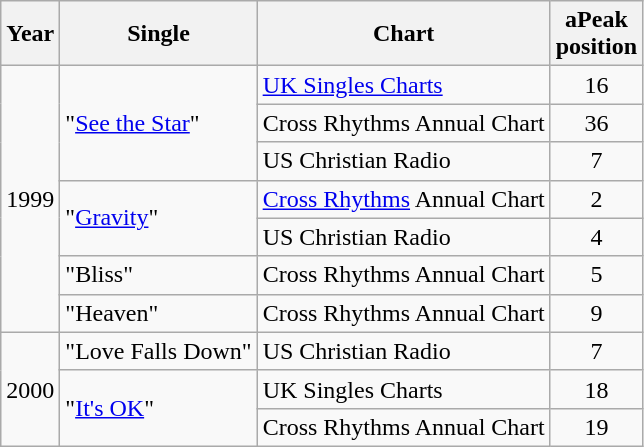<table class="wikitable">
<tr>
<th>Year</th>
<th>Single</th>
<th>Chart</th>
<th>aPeak<br>position</th>
</tr>
<tr>
<td rowspan="7">1999</td>
<td rowspan="3">"<a href='#'>See the Star</a>"</td>
<td><a href='#'>UK Singles Charts</a></td>
<td align="center">16</td>
</tr>
<tr>
<td>Cross Rhythms Annual Chart</td>
<td align="center">36</td>
</tr>
<tr>
<td>US Christian Radio</td>
<td align="center">7</td>
</tr>
<tr>
<td rowspan="2">"<a href='#'>Gravity</a>"</td>
<td><a href='#'>Cross Rhythms</a> Annual Chart</td>
<td align="center">2</td>
</tr>
<tr>
<td>US Christian Radio</td>
<td align="center">4</td>
</tr>
<tr>
<td>"Bliss"</td>
<td>Cross Rhythms Annual Chart</td>
<td align="center">5</td>
</tr>
<tr>
<td>"Heaven"</td>
<td>Cross Rhythms Annual Chart</td>
<td align="center">9</td>
</tr>
<tr>
<td rowspan="3">2000</td>
<td>"Love Falls Down"</td>
<td>US Christian Radio</td>
<td align="center">7</td>
</tr>
<tr>
<td rowspan="2">"<a href='#'>It's OK</a>"</td>
<td>UK Singles Charts</td>
<td align="center">18</td>
</tr>
<tr>
<td>Cross Rhythms Annual Chart</td>
<td align="center">19</td>
</tr>
</table>
